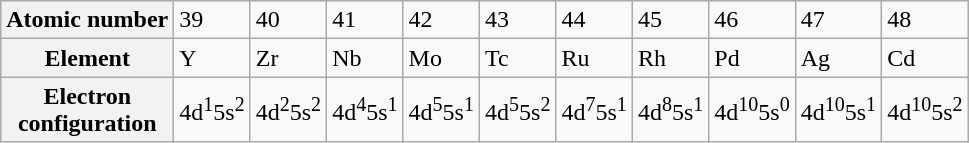<table class="wikitable">
<tr>
<th>Atomic number</th>
<td>39</td>
<td>40</td>
<td>41</td>
<td>42</td>
<td>43</td>
<td>44</td>
<td>45</td>
<td>46</td>
<td>47</td>
<td>48</td>
</tr>
<tr>
<th>Element</th>
<td>Y</td>
<td>Zr</td>
<td>Nb</td>
<td>Mo</td>
<td>Tc</td>
<td>Ru</td>
<td>Rh</td>
<td>Pd</td>
<td>Ag</td>
<td>Cd</td>
</tr>
<tr>
<th>Electron<br>configuration</th>
<td>4d<sup>1</sup>5s<sup>2</sup></td>
<td>4d<sup>2</sup>5s<sup>2</sup></td>
<td>4d<sup>4</sup>5s<sup>1</sup></td>
<td>4d<sup>5</sup>5s<sup>1</sup></td>
<td>4d<sup>5</sup>5s<sup>2</sup></td>
<td>4d<sup>7</sup>5s<sup>1</sup></td>
<td>4d<sup>8</sup>5s<sup>1</sup></td>
<td>4d<sup>10</sup>5s<sup>0</sup></td>
<td>4d<sup>10</sup>5s<sup>1</sup></td>
<td>4d<sup>10</sup>5s<sup>2</sup></td>
</tr>
</table>
